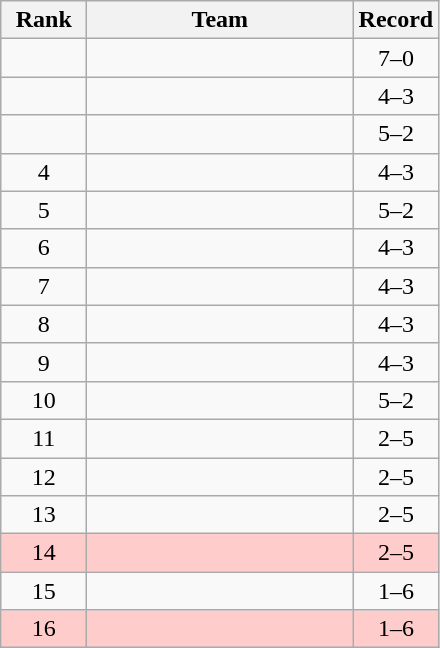<table class=wikitable style="text-align:center;">
<tr>
<th width=50>Rank</th>
<th width=170>Team</th>
<th width=50>Record</th>
</tr>
<tr>
<td></td>
<td align=left></td>
<td>7–0</td>
</tr>
<tr>
<td></td>
<td align=left></td>
<td>4–3</td>
</tr>
<tr>
<td></td>
<td align=left></td>
<td>5–2</td>
</tr>
<tr>
<td>4</td>
<td align=left></td>
<td>4–3</td>
</tr>
<tr>
<td>5</td>
<td align=left></td>
<td>5–2</td>
</tr>
<tr>
<td>6</td>
<td align=left></td>
<td>4–3</td>
</tr>
<tr>
<td>7</td>
<td align=left></td>
<td>4–3</td>
</tr>
<tr>
<td>8</td>
<td align=left></td>
<td>4–3</td>
</tr>
<tr>
<td>9</td>
<td align=left></td>
<td>4–3</td>
</tr>
<tr>
<td>10</td>
<td align=left></td>
<td>5–2</td>
</tr>
<tr>
<td>11</td>
<td align=left></td>
<td>2–5</td>
</tr>
<tr>
<td>12</td>
<td align=left></td>
<td>2–5</td>
</tr>
<tr>
<td>13</td>
<td align=left></td>
<td>2–5</td>
</tr>
<tr bgcolor=#ffcccc>
<td>14</td>
<td align=left></td>
<td>2–5</td>
</tr>
<tr>
<td>15</td>
<td align=left></td>
<td>1–6</td>
</tr>
<tr bgcolor=#ffcccc>
<td>16</td>
<td align=left></td>
<td>1–6</td>
</tr>
</table>
